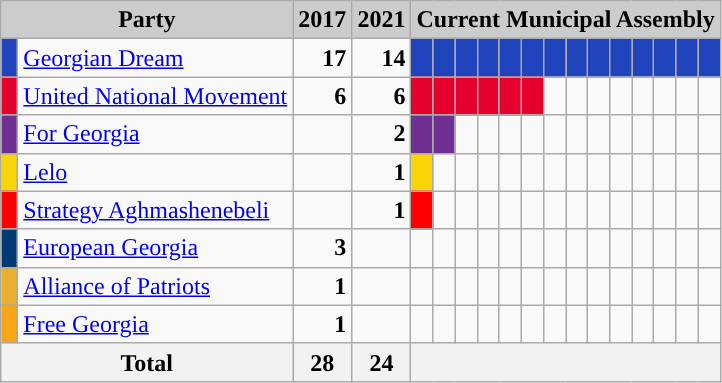<table class="wikitable">
<tr>
<th style="background:#ccc" colspan="2">Party</th>
<th style="background:#ccc">2017</th>
<th style="background:#ccc">2021</th>
<th style="background:#ccc" colspan="45">Current Municipal Assembly</th>
</tr>
<tr>
<td style="background-color: #2044bc"> </td>
<td><a href='#'>Georgian Dream</a></td>
<td style="text-align: right"><strong>17</strong></td>
<td style="text-align: right"><strong>14</strong></td>
<td style="background-color: #2044bc"></td>
<td style="background-color: #2044bc"> </td>
<td style="background-color: #2044bc"> </td>
<td style="background-color: #2044bc"> </td>
<td style="background-color: #2044bc"> </td>
<td style="background-color: #2044bc"> </td>
<td style="background-color: #2044bc"> </td>
<td style="background-color: #2044bc"> </td>
<td style="background-color: #2044bc"> </td>
<td style="background-color: #2044bc"> </td>
<td style="background-color: #2044bc"> </td>
<td style="background-color: #2044bc"> </td>
<td style="background-color: #2044bc"> </td>
<td style="background-color: #2044bc"> </td>
</tr>
<tr>
<td style="background-color: #e4012e"> </td>
<td><a href='#'>United National Movement</a></td>
<td style="text-align: right"><strong>6</strong></td>
<td style="text-align: right"><strong>6</strong></td>
<td style="background-color: #e4012e"> </td>
<td style="background-color: #e4012e"> </td>
<td style="background-color: #e4012e"> </td>
<td style="background-color: #e4012e"> </td>
<td style="background-color: #e4012e"> </td>
<td style="background-color: #e4012e"> </td>
<td></td>
<td></td>
<td></td>
<td></td>
<td></td>
<td></td>
<td></td>
<td></td>
</tr>
<tr>
<td style="background-color: #702F92"> </td>
<td><a href='#'>For Georgia</a></td>
<td></td>
<td style="text-align: right"><strong>2</strong></td>
<td style="background-color: #702f92"> </td>
<td style="background-color: #702f92"> </td>
<td></td>
<td></td>
<td></td>
<td></td>
<td></td>
<td></td>
<td></td>
<td></td>
<td></td>
<td></td>
<td></td>
<td></td>
</tr>
<tr>
<td style="background-color: #fad406"> </td>
<td><a href='#'>Lelo</a></td>
<td></td>
<td style="text-align: right"><strong>1</strong></td>
<td style="background-color: #fad406"> </td>
<td></td>
<td></td>
<td></td>
<td></td>
<td></td>
<td></td>
<td></td>
<td></td>
<td></td>
<td></td>
<td></td>
<td></td>
<td></td>
</tr>
<tr>
<td style="background-color: #ff0000"> </td>
<td><a href='#'>Strategy Aghmashenebeli</a></td>
<td></td>
<td style="text-align: right"><strong>1</strong></td>
<td style="background-color: #ff0000"> </td>
<td></td>
<td></td>
<td></td>
<td></td>
<td></td>
<td></td>
<td></td>
<td></td>
<td></td>
<td></td>
<td></td>
<td></td>
<td></td>
</tr>
<tr>
<td style="background-color: #003876"> </td>
<td><a href='#'>European Georgia</a></td>
<td style="text-align: right"><strong>3</strong></td>
<td></td>
<td></td>
<td></td>
<td></td>
<td></td>
<td></td>
<td></td>
<td></td>
<td></td>
<td></td>
<td></td>
<td></td>
<td></td>
<td></td>
<td></td>
</tr>
<tr>
<td style="background-color: #e7b031"> </td>
<td><a href='#'>Alliance of Patriots</a></td>
<td style="text-align: right"><strong>1</strong></td>
<td></td>
<td></td>
<td></td>
<td></td>
<td></td>
<td></td>
<td></td>
<td></td>
<td></td>
<td></td>
<td></td>
<td></td>
<td></td>
<td></td>
<td></td>
</tr>
<tr>
<td style="background-color: #f8A517"> </td>
<td><a href='#'>Free Georgia</a></td>
<td style="text-align: right"><strong>1</strong></td>
<td></td>
<td></td>
<td></td>
<td></td>
<td></td>
<td></td>
<td></td>
<td></td>
<td></td>
<td></td>
<td></td>
<td></td>
<td></td>
<td></td>
<td></td>
</tr>
<tr>
<th colspan=2>Total</th>
<th align=right>28</th>
<th align=right>24</th>
<th colspan=45> </th>
</tr>
</table>
